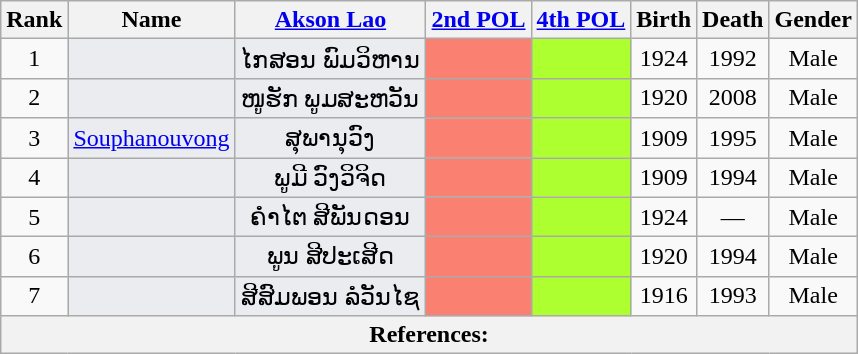<table class="wikitable sortable" style=text-align:center>
<tr>
<th>Rank</th>
<th>Name</th>
<th class="unsortable"><a href='#'>Akson Lao</a></th>
<th unsortable><a href='#'>2nd POL</a></th>
<th unsortable><a href='#'>4th POL</a></th>
<th>Birth</th>
<th>Death</th>
<th>Gender</th>
</tr>
<tr>
<td>1</td>
<td bgcolor = #EAECF0></td>
<td bgcolor = #EAECF0>ໄກສອນ ພົມວິຫານ</td>
<td bgcolor = Salmon></td>
<td bgcolor = GreenYellow></td>
<td>1924</td>
<td>1992</td>
<td>Male</td>
</tr>
<tr>
<td>2</td>
<td bgcolor = #EAECF0></td>
<td bgcolor = #EAECF0>ໜູຮັກ ພູມສະຫວັນ</td>
<td bgcolor = Salmon></td>
<td bgcolor = GreenYellow></td>
<td>1920</td>
<td>2008</td>
<td>Male</td>
</tr>
<tr>
<td>3</td>
<td bgcolor = #EAECF0><a href='#'>Souphanouvong</a></td>
<td bgcolor = #EAECF0>ສຸພານຸວົງ</td>
<td bgcolor = Salmon></td>
<td bgcolor = GreenYellow></td>
<td>1909</td>
<td>1995</td>
<td>Male</td>
</tr>
<tr>
<td>4</td>
<td bgcolor = #EAECF0></td>
<td bgcolor = #EAECF0>ພູມີ ວົງວິຈິດ</td>
<td bgcolor = Salmon></td>
<td bgcolor = GreenYellow></td>
<td>1909</td>
<td>1994</td>
<td>Male</td>
</tr>
<tr>
<td>5</td>
<td bgcolor = #EAECF0></td>
<td bgcolor = #EAECF0>ຄໍາໄຕ ສີພັນດອນ</td>
<td bgcolor = Salmon></td>
<td bgcolor = GreenYellow></td>
<td>1924</td>
<td>—</td>
<td>Male</td>
</tr>
<tr>
<td>6</td>
<td bgcolor = #EAECF0></td>
<td bgcolor = #EAECF0>ພູນ ສີປະເສີດ</td>
<td bgcolor = Salmon></td>
<td bgcolor = GreenYellow></td>
<td>1920</td>
<td>1994</td>
<td>Male</td>
</tr>
<tr>
<td>7</td>
<td bgcolor = #EAECF0></td>
<td bgcolor = #EAECF0>ສີສົມພອນ ລໍວັນໄຊ</td>
<td bgcolor = Salmon></td>
<td bgcolor = GreenYellow></td>
<td>1916</td>
<td>1993</td>
<td>Male</td>
</tr>
<tr class=sortbottom>
<th colspan = "23" align = left><strong>References:</strong><br></th>
</tr>
</table>
